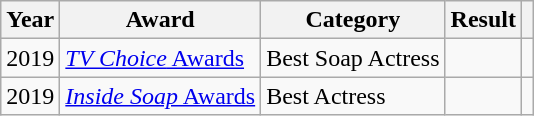<table class="wikitable">
<tr>
<th>Year</th>
<th>Award</th>
<th>Category</th>
<th>Result</th>
<th></th>
</tr>
<tr>
<td>2019</td>
<td><a href='#'><em>TV Choice</em> Awards</a></td>
<td>Best Soap Actress</td>
<td></td>
<td align="center"></td>
</tr>
<tr>
<td>2019</td>
<td><a href='#'><em>Inside Soap</em> Awards</a></td>
<td>Best Actress</td>
<td></td>
<td align="center"></td>
</tr>
</table>
